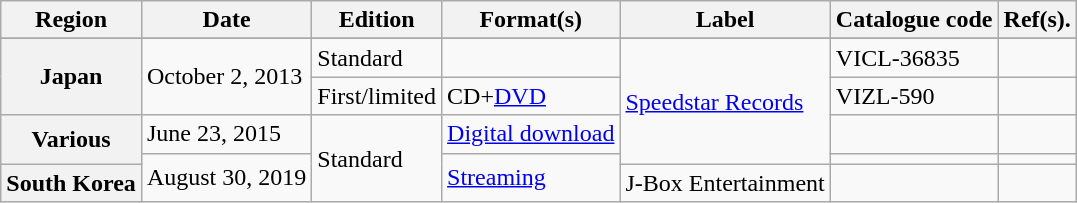<table class="wikitable unsortable plainrowheaders">
<tr>
<th scope="col">Region</th>
<th scope="col">Date</th>
<th scope="col">Edition</th>
<th scope="col">Format(s)</th>
<th scope="col">Label</th>
<th>Catalogue code</th>
<th scope="col">Ref(s).</th>
</tr>
<tr>
</tr>
<tr>
<th scope="row" rowspan="2">Japan</th>
<td rowspan="2">October 2, 2013</td>
<td>Standard</td>
<td></td>
<td rowspan="4"><a href='#'>Speedstar Records</a></td>
<td>VICL-36835</td>
<td style="text-align:center;"></td>
</tr>
<tr>
<td>First/limited</td>
<td>CD+<a href='#'>DVD</a></td>
<td>VIZL-590</td>
<td style="text-align:center;"></td>
</tr>
<tr>
<th scope="row" rowspan="2">Various</th>
<td>June 23, 2015</td>
<td rowspan="3">Standard</td>
<td><a href='#'>Digital download</a></td>
<td></td>
<td style="text-align:center;"></td>
</tr>
<tr>
<td rowspan="2">August 30, 2019</td>
<td rowspan="2"><a href='#'>Streaming</a></td>
<td></td>
<td style="text-align:center;"></td>
</tr>
<tr>
<th scope="row">South Korea</th>
<td>J-Box Entertainment</td>
<td></td>
<td style="text-align:center;"></td>
</tr>
</table>
